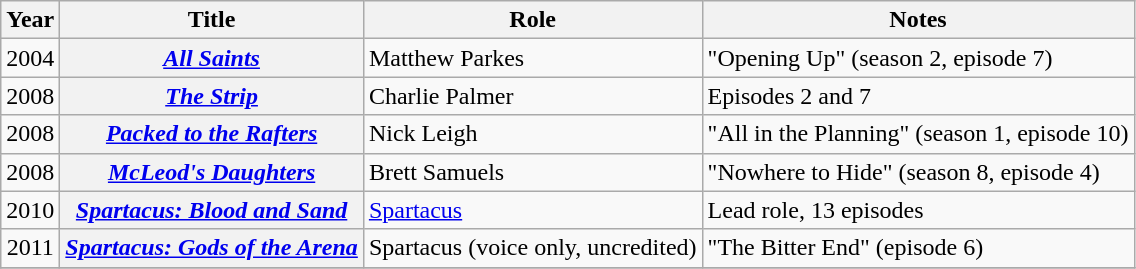<table class="wikitable sortable plainrowheaders">
<tr>
<th scope="col">Year</th>
<th scope="col">Title</th>
<th scope="col">Role</th>
<th scope="col" class="unsortable">Notes</th>
</tr>
<tr>
<td align="center">2004</td>
<th scope="row"><em><a href='#'>All Saints</a></em></th>
<td>Matthew Parkes</td>
<td>"Opening Up" (season 2, episode 7)</td>
</tr>
<tr>
<td align="center">2008</td>
<th scope="row"><em><a href='#'>The Strip</a></em></th>
<td>Charlie Palmer</td>
<td>Episodes 2 and 7</td>
</tr>
<tr>
<td align="center">2008</td>
<th scope="row"><em><a href='#'>Packed to the Rafters</a></em></th>
<td>Nick Leigh</td>
<td>"All in the Planning" (season 1, episode 10)</td>
</tr>
<tr>
<td align="center">2008</td>
<th scope="row"><em><a href='#'>McLeod's Daughters</a></em></th>
<td>Brett Samuels</td>
<td>"Nowhere to Hide" (season 8, episode 4)</td>
</tr>
<tr>
<td align="center">2010</td>
<th scope="row"><em><a href='#'>Spartacus: Blood and Sand</a></em></th>
<td><a href='#'>Spartacus</a></td>
<td>Lead role, 13 episodes</td>
</tr>
<tr>
<td align="center">2011</td>
<th scope="row"><em><a href='#'>Spartacus: Gods of the Arena</a></em></th>
<td>Spartacus (voice only, uncredited)</td>
<td>"The Bitter End" (episode 6)</td>
</tr>
<tr>
</tr>
</table>
